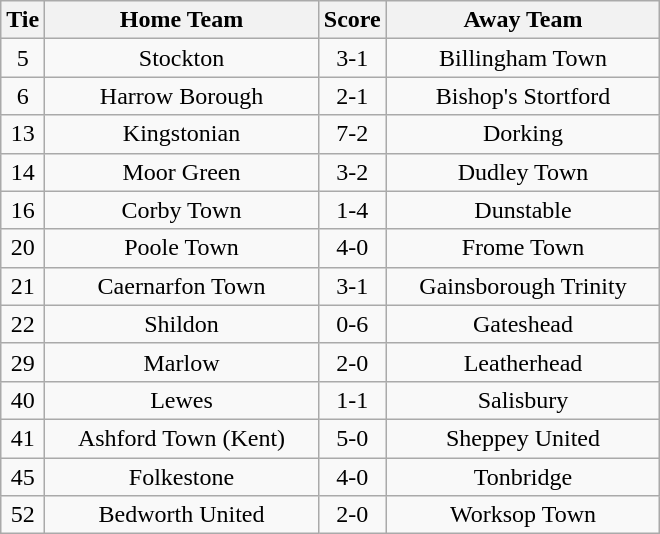<table class="wikitable" style="text-align:center;">
<tr>
<th width=20>Tie</th>
<th width=175>Home Team</th>
<th width=20>Score</th>
<th width=175>Away Team</th>
</tr>
<tr>
<td>5</td>
<td>Stockton</td>
<td>3-1</td>
<td>Billingham Town</td>
</tr>
<tr>
<td>6</td>
<td>Harrow Borough</td>
<td>2-1</td>
<td>Bishop's Stortford</td>
</tr>
<tr>
<td>13</td>
<td>Kingstonian</td>
<td>7-2</td>
<td>Dorking</td>
</tr>
<tr>
<td>14</td>
<td>Moor Green</td>
<td>3-2</td>
<td>Dudley Town</td>
</tr>
<tr>
<td>16</td>
<td>Corby Town</td>
<td>1-4</td>
<td>Dunstable</td>
</tr>
<tr>
<td>20</td>
<td>Poole Town</td>
<td>4-0</td>
<td>Frome Town</td>
</tr>
<tr>
<td>21</td>
<td>Caernarfon Town</td>
<td>3-1</td>
<td>Gainsborough Trinity</td>
</tr>
<tr>
<td>22</td>
<td>Shildon</td>
<td>0-6</td>
<td>Gateshead</td>
</tr>
<tr>
<td>29</td>
<td>Marlow</td>
<td>2-0</td>
<td>Leatherhead</td>
</tr>
<tr>
<td>40</td>
<td>Lewes</td>
<td>1-1</td>
<td>Salisbury</td>
</tr>
<tr>
<td>41</td>
<td>Ashford Town (Kent)</td>
<td>5-0</td>
<td>Sheppey United</td>
</tr>
<tr>
<td>45</td>
<td>Folkestone</td>
<td>4-0</td>
<td>Tonbridge</td>
</tr>
<tr>
<td>52</td>
<td>Bedworth United</td>
<td>2-0</td>
<td>Worksop Town</td>
</tr>
</table>
